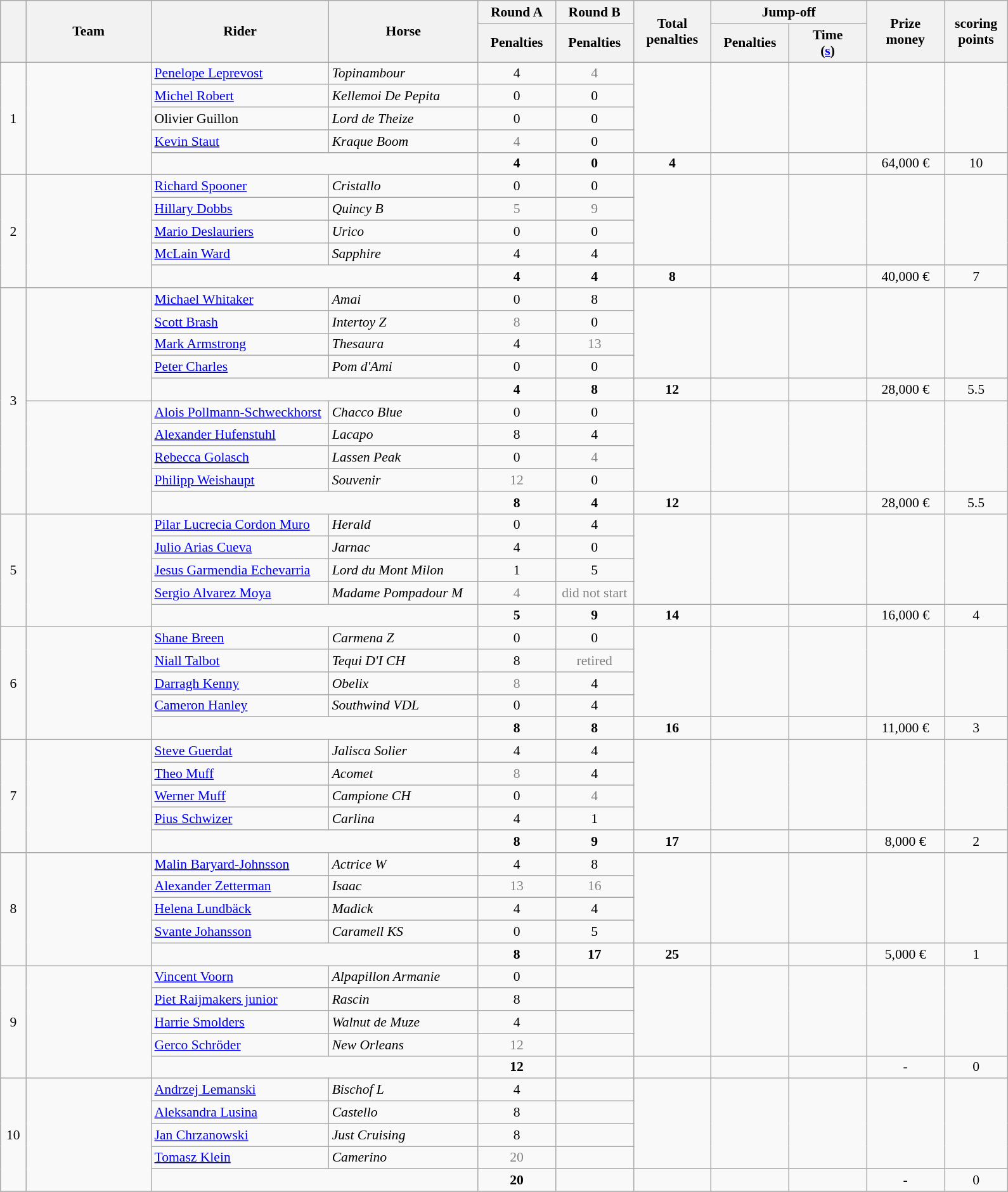<table class="wikitable" style="font-size: 90%">
<tr>
<th rowspan=2 width=20></th>
<th rowspan=2 width=125>Team</th>
<th rowspan=2 width=180>Rider</th>
<th rowspan=2 width=150>Horse</th>
<th>Round A</th>
<th>Round B</th>
<th rowspan=2 width=75>Total penalties</th>
<th colspan=2>Jump-off</th>
<th rowspan=2 width=75>Prize<br>money</th>
<th rowspan=2 width=60>scoring<br>points</th>
</tr>
<tr>
<th width=75>Penalties</th>
<th width=75>Penalties</th>
<th width=75>Penalties</th>
<th width=75>Time<br>(<a href='#'>s</a>)</th>
</tr>
<tr>
<td rowspan=5 align=center>1</td>
<td rowspan=5></td>
<td><a href='#'>Penelope Leprevost</a></td>
<td><em>Topinambour</em></td>
<td align=center>4</td>
<td align=center style=color:gray>4</td>
<td rowspan=4></td>
<td rowspan=4></td>
<td rowspan=4></td>
<td rowspan=4></td>
<td rowspan=4></td>
</tr>
<tr>
<td><a href='#'>Michel Robert</a></td>
<td><em>Kellemoi De Pepita</em></td>
<td align=center>0</td>
<td align=center>0</td>
</tr>
<tr>
<td>Olivier Guillon</td>
<td><em>Lord de Theize</em></td>
<td align=center>0</td>
<td align=center>0</td>
</tr>
<tr>
<td><a href='#'>Kevin Staut</a></td>
<td><em>Kraque Boom</em></td>
<td align=center style=color:gray>4</td>
<td align=center>0</td>
</tr>
<tr>
<td colspan=2></td>
<td align=center><strong>4</strong></td>
<td align=center><strong>0</strong></td>
<td align=center><strong>4</strong></td>
<td></td>
<td></td>
<td align=center>64,000 €</td>
<td align=center>10</td>
</tr>
<tr>
<td rowspan=5 align=center>2</td>
<td rowspan=5></td>
<td><a href='#'>Richard Spooner</a></td>
<td><em>Cristallo</em></td>
<td align=center>0</td>
<td align=center>0</td>
<td rowspan=4></td>
<td rowspan=4></td>
<td rowspan=4></td>
<td rowspan=4></td>
<td rowspan=4></td>
</tr>
<tr>
<td><a href='#'>Hillary Dobbs</a></td>
<td><em>Quincy B</em></td>
<td align=center style=color:gray>5</td>
<td align=center style=color:gray>9</td>
</tr>
<tr>
<td><a href='#'>Mario Deslauriers</a></td>
<td><em>Urico</em></td>
<td align=center>0</td>
<td align=center>0</td>
</tr>
<tr>
<td><a href='#'>McLain Ward</a></td>
<td><em>Sapphire</em></td>
<td align=center>4</td>
<td align=center>4</td>
</tr>
<tr>
<td colspan=2></td>
<td align=center><strong>4</strong></td>
<td align=center><strong>4</strong></td>
<td align=center><strong>8</strong></td>
<td></td>
<td></td>
<td align=center>40,000 €</td>
<td align=center>7</td>
</tr>
<tr>
<td rowspan=10 align=center>3</td>
<td rowspan=5></td>
<td><a href='#'>Michael Whitaker</a></td>
<td><em>Amai</em></td>
<td align=center>0</td>
<td align=center>8</td>
<td rowspan=4></td>
<td rowspan=4></td>
<td rowspan=4></td>
<td rowspan=4></td>
<td rowspan=4></td>
</tr>
<tr>
<td><a href='#'>Scott Brash</a></td>
<td><em>Intertoy Z</em></td>
<td align=center style=color:gray>8</td>
<td align=center>0</td>
</tr>
<tr>
<td><a href='#'>Mark Armstrong</a></td>
<td><em>Thesaura</em></td>
<td align=center>4</td>
<td align=center style=color:gray>13</td>
</tr>
<tr>
<td><a href='#'>Peter Charles</a></td>
<td><em>Pom d'Ami</em></td>
<td align=center>0</td>
<td align=center>0</td>
</tr>
<tr>
<td colspan=2></td>
<td align=center><strong>4</strong></td>
<td align=center><strong>8</strong></td>
<td align=center><strong>12</strong></td>
<td></td>
<td></td>
<td align=center>28,000 €</td>
<td align=center>5.5</td>
</tr>
<tr>
<td rowspan=5></td>
<td><a href='#'>Alois Pollmann-Schweckhorst</a></td>
<td><em>Chacco Blue</em></td>
<td align=center>0</td>
<td align=center>0</td>
<td rowspan=4></td>
<td rowspan=4></td>
<td rowspan=4></td>
<td rowspan=4></td>
<td rowspan=4></td>
</tr>
<tr>
<td><a href='#'>Alexander Hufenstuhl</a></td>
<td><em>Lacapo</em></td>
<td align=center>8</td>
<td align=center>4</td>
</tr>
<tr>
<td><a href='#'>Rebecca Golasch</a></td>
<td><em>Lassen Peak</em></td>
<td align=center>0</td>
<td align=center style=color:gray>4</td>
</tr>
<tr>
<td><a href='#'>Philipp Weishaupt</a></td>
<td><em>Souvenir</em></td>
<td align=center style=color:gray>12</td>
<td align=center>0</td>
</tr>
<tr>
<td colspan=2></td>
<td align=center><strong>8</strong></td>
<td align=center><strong>4</strong></td>
<td align=center><strong>12</strong></td>
<td></td>
<td></td>
<td align=center>28,000 €</td>
<td align=center>5.5</td>
</tr>
<tr>
<td rowspan=5 align=center>5</td>
<td rowspan=5></td>
<td><a href='#'>Pilar Lucrecia Cordon Muro</a></td>
<td><em>Herald</em></td>
<td align=center>0</td>
<td align=center>4</td>
<td rowspan=4></td>
<td rowspan=4></td>
<td rowspan=4></td>
<td rowspan=4></td>
<td rowspan=4></td>
</tr>
<tr>
<td><a href='#'>Julio Arias Cueva</a></td>
<td><em>Jarnac</em></td>
<td align=center>4</td>
<td align=center>0</td>
</tr>
<tr>
<td><a href='#'>Jesus Garmendia Echevarria</a></td>
<td><em>Lord du Mont Milon</em></td>
<td align=center>1</td>
<td align=center>5</td>
</tr>
<tr>
<td><a href='#'>Sergio Alvarez Moya</a></td>
<td><em>Madame Pompadour M</em></td>
<td align=center style=color:gray>4</td>
<td align=center style=color:gray>did not start</td>
</tr>
<tr>
<td colspan=2></td>
<td align=center><strong>5</strong></td>
<td align=center><strong>9</strong></td>
<td align=center><strong>14</strong></td>
<td></td>
<td></td>
<td align=center>16,000 €</td>
<td align=center>4</td>
</tr>
<tr>
<td rowspan=5 align=center>6</td>
<td rowspan=5></td>
<td><a href='#'>Shane Breen</a></td>
<td><em>Carmena Z</em></td>
<td align=center>0</td>
<td align=center>0</td>
<td rowspan=4></td>
<td rowspan=4></td>
<td rowspan=4></td>
<td rowspan=4></td>
<td rowspan=4></td>
</tr>
<tr>
<td><a href='#'>Niall Talbot</a></td>
<td><em>Tequi D'I CH</em></td>
<td align=center>8</td>
<td align=center style=color:gray>retired</td>
</tr>
<tr>
<td><a href='#'>Darragh Kenny</a></td>
<td><em>Obelix</em></td>
<td align=center style=color:gray>8</td>
<td align=center>4</td>
</tr>
<tr>
<td><a href='#'>Cameron Hanley</a></td>
<td><em>Southwind VDL</em></td>
<td align=center>0</td>
<td align=center>4</td>
</tr>
<tr>
<td colspan=2></td>
<td align=center><strong>8</strong></td>
<td align=center><strong>8</strong></td>
<td align=center><strong>16</strong></td>
<td></td>
<td></td>
<td align=center>11,000 €</td>
<td align=center>3</td>
</tr>
<tr>
<td rowspan=5 align=center>7</td>
<td rowspan=5></td>
<td><a href='#'>Steve Guerdat</a></td>
<td><em>Jalisca Solier</em></td>
<td align=center>4</td>
<td align=center>4</td>
<td rowspan=4></td>
<td rowspan=4></td>
<td rowspan=4></td>
<td rowspan=4></td>
<td rowspan=4></td>
</tr>
<tr>
<td><a href='#'>Theo Muff</a></td>
<td><em>Acomet</em></td>
<td align=center style=color:gray>8</td>
<td align=center>4</td>
</tr>
<tr>
<td><a href='#'>Werner Muff</a></td>
<td><em>Campione CH</em></td>
<td align=center>0</td>
<td align=center style=color:gray>4</td>
</tr>
<tr>
<td><a href='#'>Pius Schwizer</a></td>
<td><em>Carlina</em></td>
<td align=center>4</td>
<td align=center>1</td>
</tr>
<tr>
<td colspan=2></td>
<td align=center><strong>8</strong></td>
<td align=center><strong>9</strong></td>
<td align=center><strong>17</strong></td>
<td></td>
<td></td>
<td align=center>8,000 €</td>
<td align=center>2</td>
</tr>
<tr>
<td rowspan=5 align=center>8</td>
<td rowspan=5></td>
<td><a href='#'>Malin Baryard-Johnsson</a></td>
<td><em>Actrice W</em></td>
<td align=center>4</td>
<td align=center>8</td>
<td rowspan=4></td>
<td rowspan=4></td>
<td rowspan=4></td>
<td rowspan=4></td>
<td rowspan=4></td>
</tr>
<tr>
<td><a href='#'>Alexander Zetterman</a></td>
<td><em>Isaac</em></td>
<td align=center style=color:gray>13</td>
<td align=center style=color:gray>16</td>
</tr>
<tr>
<td><a href='#'>Helena Lundbäck</a></td>
<td><em>Madick</em></td>
<td align=center>4</td>
<td align=center>4</td>
</tr>
<tr>
<td><a href='#'>Svante Johansson</a></td>
<td><em>Caramell KS</em></td>
<td align=center>0</td>
<td align=center>5</td>
</tr>
<tr>
<td colspan=2></td>
<td align=center><strong>8</strong></td>
<td align=center><strong>17</strong></td>
<td align=center><strong>25</strong></td>
<td></td>
<td></td>
<td align=center>5,000 €</td>
<td align=center>1</td>
</tr>
<tr>
<td rowspan=5 align=center>9</td>
<td rowspan=5></td>
<td><a href='#'>Vincent Voorn</a></td>
<td><em>Alpapillon Armanie</em></td>
<td align=center>0</td>
<td align=center></td>
<td rowspan=4></td>
<td rowspan=4></td>
<td rowspan=4></td>
<td rowspan=4></td>
<td rowspan=4></td>
</tr>
<tr>
<td><a href='#'>Piet Raijmakers junior</a></td>
<td><em>Rascin</em></td>
<td align=center>8</td>
<td align=center></td>
</tr>
<tr>
<td><a href='#'>Harrie Smolders</a></td>
<td><em>Walnut de Muze</em></td>
<td align=center>4</td>
<td align=center></td>
</tr>
<tr>
<td><a href='#'>Gerco Schröder</a></td>
<td><em>New Orleans</em></td>
<td align=center style=color:gray>12</td>
<td align=center></td>
</tr>
<tr>
<td colspan=2></td>
<td align=center><strong>12</strong></td>
<td align=center></td>
<td align=center></td>
<td></td>
<td></td>
<td align=center>-</td>
<td align=center>0</td>
</tr>
<tr>
<td rowspan=5 align=center>10</td>
<td rowspan=5></td>
<td><a href='#'>Andrzej Lemanski</a></td>
<td><em>Bischof L</em></td>
<td align=center>4</td>
<td align=center></td>
<td rowspan=4></td>
<td rowspan=4></td>
<td rowspan=4></td>
<td rowspan=4></td>
<td rowspan=4></td>
</tr>
<tr>
<td><a href='#'>Aleksandra Lusina</a></td>
<td><em>Castello</em></td>
<td align=center>8</td>
<td align=center></td>
</tr>
<tr>
<td><a href='#'>Jan Chrzanowski</a></td>
<td><em>Just Cruising</em></td>
<td align=center>8</td>
<td align=center></td>
</tr>
<tr>
<td><a href='#'>Tomasz Klein</a></td>
<td><em>Camerino</em></td>
<td align=center style=color:gray>20</td>
<td align=center></td>
</tr>
<tr>
<td colspan=2></td>
<td align=center><strong>20</strong></td>
<td align=center></td>
<td align=center></td>
<td></td>
<td></td>
<td align=center>-</td>
<td align=center>0</td>
</tr>
<tr>
</tr>
</table>
